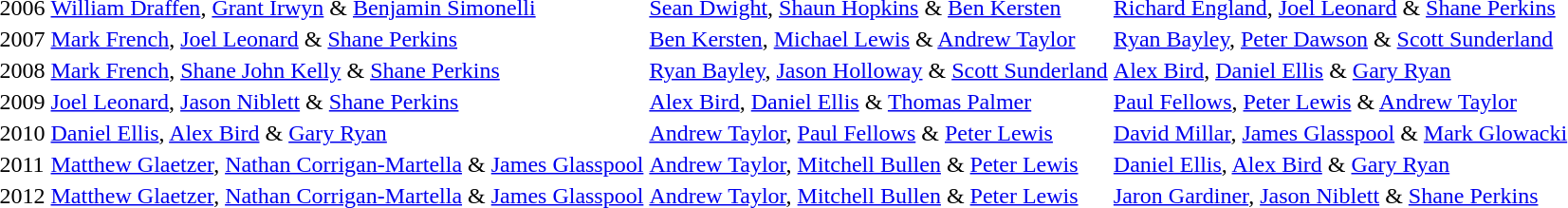<table>
<tr>
<td>2006</td>
<td><a href='#'>William Draffen</a>, <a href='#'>Grant Irwyn</a> & <a href='#'>Benjamin Simonelli</a></td>
<td><a href='#'>Sean Dwight</a>, <a href='#'>Shaun Hopkins</a> & <a href='#'>Ben Kersten</a></td>
<td><a href='#'>Richard England</a>, <a href='#'>Joel Leonard</a> & <a href='#'>Shane Perkins</a></td>
</tr>
<tr>
<td>2007</td>
<td><a href='#'>Mark French</a>, <a href='#'>Joel Leonard</a> & <a href='#'>Shane Perkins</a></td>
<td><a href='#'>Ben Kersten</a>, <a href='#'>Michael Lewis</a> & <a href='#'>Andrew Taylor</a></td>
<td><a href='#'>Ryan Bayley</a>, <a href='#'>Peter Dawson</a> & <a href='#'>Scott Sunderland</a></td>
</tr>
<tr>
<td>2008</td>
<td><a href='#'>Mark French</a>, <a href='#'>Shane John Kelly</a> & <a href='#'>Shane Perkins</a></td>
<td><a href='#'>Ryan Bayley</a>, <a href='#'>Jason Holloway</a> & <a href='#'>Scott Sunderland</a></td>
<td><a href='#'>Alex Bird</a>, <a href='#'>Daniel Ellis</a> & <a href='#'>Gary Ryan</a></td>
</tr>
<tr>
<td>2009</td>
<td><a href='#'>Joel Leonard</a>, <a href='#'>Jason Niblett</a> & <a href='#'>Shane Perkins</a></td>
<td><a href='#'>Alex Bird</a>, <a href='#'>Daniel Ellis</a> & <a href='#'>Thomas Palmer</a></td>
<td><a href='#'>Paul Fellows</a>, <a href='#'>Peter Lewis</a> & <a href='#'>Andrew Taylor</a></td>
</tr>
<tr>
<td>2010</td>
<td><a href='#'>Daniel Ellis</a>, <a href='#'>Alex Bird</a> & <a href='#'>Gary Ryan</a></td>
<td><a href='#'>Andrew Taylor</a>, <a href='#'>Paul Fellows</a> & <a href='#'>Peter Lewis</a></td>
<td><a href='#'>David Millar</a>, <a href='#'>James Glasspool</a> & <a href='#'>Mark Glowacki</a></td>
</tr>
<tr>
<td>2011</td>
<td><a href='#'>Matthew Glaetzer</a>, <a href='#'>Nathan Corrigan-Martella</a> & <a href='#'>James Glasspool</a></td>
<td><a href='#'>Andrew Taylor</a>, <a href='#'>Mitchell Bullen</a> & <a href='#'>Peter Lewis</a></td>
<td><a href='#'>Daniel Ellis</a>, <a href='#'>Alex Bird</a> & <a href='#'>Gary Ryan</a></td>
</tr>
<tr>
<td>2012</td>
<td><a href='#'>Matthew Glaetzer</a>, <a href='#'>Nathan Corrigan-Martella</a> & <a href='#'>James Glasspool</a></td>
<td><a href='#'>Andrew Taylor</a>, <a href='#'>Mitchell Bullen</a> & <a href='#'>Peter Lewis</a></td>
<td><a href='#'>Jaron Gardiner</a>, <a href='#'>Jason Niblett</a> & <a href='#'>Shane Perkins</a></td>
</tr>
</table>
